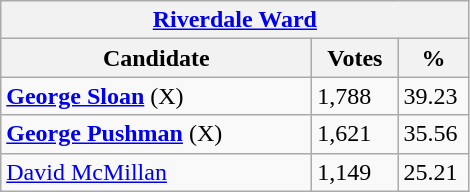<table class="wikitable">
<tr>
<th colspan="3"><a href='#'>Riverdale Ward</a></th>
</tr>
<tr>
<th style="width: 200px">Candidate</th>
<th style="width: 50px">Votes</th>
<th style="width: 40px">%</th>
</tr>
<tr>
<td><strong><a href='#'>George Sloan</a></strong> (X)</td>
<td>1,788</td>
<td>39.23</td>
</tr>
<tr>
<td><strong><a href='#'>George Pushman</a></strong> (X)</td>
<td>1,621</td>
<td>35.56</td>
</tr>
<tr>
<td><a href='#'>David McMillan</a></td>
<td>1,149</td>
<td>25.21</td>
</tr>
</table>
